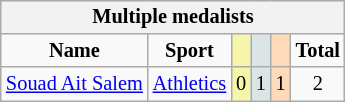<table class="wikitable" style="font-size:85%; float:right;">
<tr style="background:#efefef;">
<th colspan=7><strong>Multiple medalists</strong></th>
</tr>
<tr align=center>
<td><strong>Name</strong></td>
<td><strong>Sport</strong></td>
<td style="background:#f7f6a8;"></td>
<td style="background:#dce5e5;"></td>
<td style="background:#ffdab9;"></td>
<td><strong>Total</strong></td>
</tr>
<tr align=center>
<td><a href='#'>Souad Ait Salem</a></td>
<td><a href='#'>Athletics</a></td>
<td style="background:#f7f6a8;">0</td>
<td style="background:#dce5e5;">1</td>
<td style="background:#ffdab9;">1</td>
<td>2</td>
</tr>
</table>
